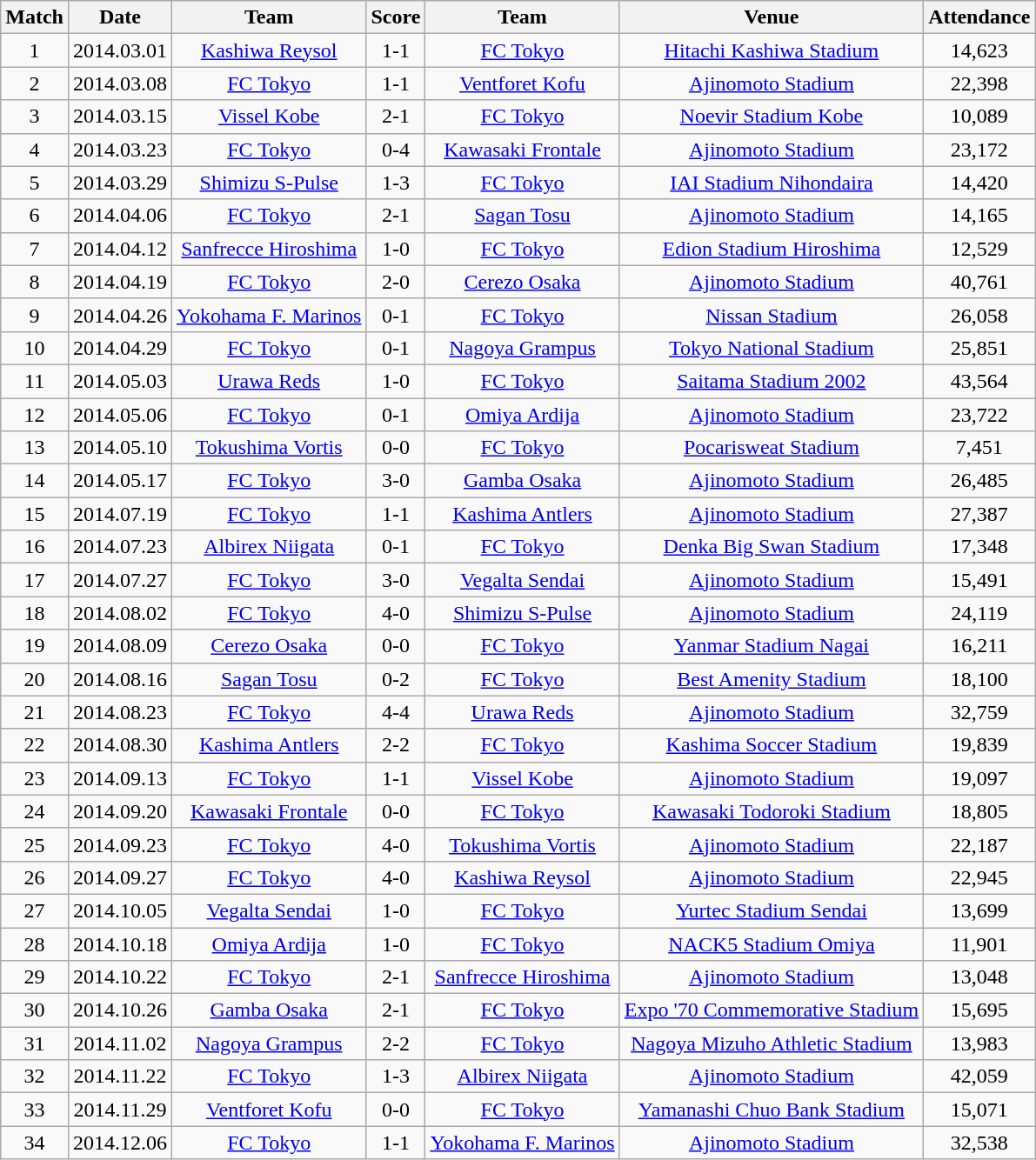<table class="wikitable" style="text-align:center;">
<tr>
<th>Match</th>
<th>Date</th>
<th>Team</th>
<th>Score</th>
<th>Team</th>
<th>Venue</th>
<th>Attendance</th>
</tr>
<tr>
<td>1</td>
<td>2014.03.01</td>
<td><a href='#'>Kashiwa Reysol</a></td>
<td>1-1</td>
<td><a href='#'>FC Tokyo</a></td>
<td><a href='#'>Hitachi Kashiwa Stadium</a></td>
<td>14,623</td>
</tr>
<tr>
<td>2</td>
<td>2014.03.08</td>
<td><a href='#'>FC Tokyo</a></td>
<td>1-1</td>
<td><a href='#'>Ventforet Kofu</a></td>
<td><a href='#'>Ajinomoto Stadium</a></td>
<td>22,398</td>
</tr>
<tr>
<td>3</td>
<td>2014.03.15</td>
<td><a href='#'>Vissel Kobe</a></td>
<td>2-1</td>
<td><a href='#'>FC Tokyo</a></td>
<td><a href='#'>Noevir Stadium Kobe</a></td>
<td>10,089</td>
</tr>
<tr>
<td>4</td>
<td>2014.03.23</td>
<td><a href='#'>FC Tokyo</a></td>
<td>0-4</td>
<td><a href='#'>Kawasaki Frontale</a></td>
<td><a href='#'>Ajinomoto Stadium</a></td>
<td>23,172</td>
</tr>
<tr>
<td>5</td>
<td>2014.03.29</td>
<td><a href='#'>Shimizu S-Pulse</a></td>
<td>1-3</td>
<td><a href='#'>FC Tokyo</a></td>
<td><a href='#'>IAI Stadium Nihondaira</a></td>
<td>14,420</td>
</tr>
<tr>
<td>6</td>
<td>2014.04.06</td>
<td><a href='#'>FC Tokyo</a></td>
<td>2-1</td>
<td><a href='#'>Sagan Tosu</a></td>
<td><a href='#'>Ajinomoto Stadium</a></td>
<td>14,165</td>
</tr>
<tr>
<td>7</td>
<td>2014.04.12</td>
<td><a href='#'>Sanfrecce Hiroshima</a></td>
<td>1-0</td>
<td><a href='#'>FC Tokyo</a></td>
<td><a href='#'>Edion Stadium Hiroshima</a></td>
<td>12,529</td>
</tr>
<tr>
<td>8</td>
<td>2014.04.19</td>
<td><a href='#'>FC Tokyo</a></td>
<td>2-0</td>
<td><a href='#'>Cerezo Osaka</a></td>
<td><a href='#'>Ajinomoto Stadium</a></td>
<td>40,761</td>
</tr>
<tr>
<td>9</td>
<td>2014.04.26</td>
<td><a href='#'>Yokohama F. Marinos</a></td>
<td>0-1</td>
<td><a href='#'>FC Tokyo</a></td>
<td><a href='#'>Nissan Stadium</a></td>
<td>26,058</td>
</tr>
<tr>
<td>10</td>
<td>2014.04.29</td>
<td><a href='#'>FC Tokyo</a></td>
<td>0-1</td>
<td><a href='#'>Nagoya Grampus</a></td>
<td><a href='#'>Tokyo National Stadium</a></td>
<td>25,851</td>
</tr>
<tr>
<td>11</td>
<td>2014.05.03</td>
<td><a href='#'>Urawa Reds</a></td>
<td>1-0</td>
<td><a href='#'>FC Tokyo</a></td>
<td><a href='#'>Saitama Stadium 2002</a></td>
<td>43,564</td>
</tr>
<tr>
<td>12</td>
<td>2014.05.06</td>
<td><a href='#'>FC Tokyo</a></td>
<td>0-1</td>
<td><a href='#'>Omiya Ardija</a></td>
<td><a href='#'>Ajinomoto Stadium</a></td>
<td>23,722</td>
</tr>
<tr>
<td>13</td>
<td>2014.05.10</td>
<td><a href='#'>Tokushima Vortis</a></td>
<td>0-0</td>
<td><a href='#'>FC Tokyo</a></td>
<td><a href='#'>Pocarisweat Stadium</a></td>
<td>7,451</td>
</tr>
<tr>
<td>14</td>
<td>2014.05.17</td>
<td><a href='#'>FC Tokyo</a></td>
<td>3-0</td>
<td><a href='#'>Gamba Osaka</a></td>
<td><a href='#'>Ajinomoto Stadium</a></td>
<td>26,485</td>
</tr>
<tr>
<td>15</td>
<td>2014.07.19</td>
<td><a href='#'>FC Tokyo</a></td>
<td>1-1</td>
<td><a href='#'>Kashima Antlers</a></td>
<td><a href='#'>Ajinomoto Stadium</a></td>
<td>27,387</td>
</tr>
<tr>
<td>16</td>
<td>2014.07.23</td>
<td><a href='#'>Albirex Niigata</a></td>
<td>0-1</td>
<td><a href='#'>FC Tokyo</a></td>
<td><a href='#'>Denka Big Swan Stadium</a></td>
<td>17,348</td>
</tr>
<tr>
<td>17</td>
<td>2014.07.27</td>
<td><a href='#'>FC Tokyo</a></td>
<td>3-0</td>
<td><a href='#'>Vegalta Sendai</a></td>
<td><a href='#'>Ajinomoto Stadium</a></td>
<td>15,491</td>
</tr>
<tr>
<td>18</td>
<td>2014.08.02</td>
<td><a href='#'>FC Tokyo</a></td>
<td>4-0</td>
<td><a href='#'>Shimizu S-Pulse</a></td>
<td><a href='#'>Ajinomoto Stadium</a></td>
<td>24,119</td>
</tr>
<tr>
<td>19</td>
<td>2014.08.09</td>
<td><a href='#'>Cerezo Osaka</a></td>
<td>0-0</td>
<td><a href='#'>FC Tokyo</a></td>
<td><a href='#'>Yanmar Stadium Nagai</a></td>
<td>16,211</td>
</tr>
<tr>
<td>20</td>
<td>2014.08.16</td>
<td><a href='#'>Sagan Tosu</a></td>
<td>0-2</td>
<td><a href='#'>FC Tokyo</a></td>
<td><a href='#'>Best Amenity Stadium</a></td>
<td>18,100</td>
</tr>
<tr>
<td>21</td>
<td>2014.08.23</td>
<td><a href='#'>FC Tokyo</a></td>
<td>4-4</td>
<td><a href='#'>Urawa Reds</a></td>
<td><a href='#'>Ajinomoto Stadium</a></td>
<td>32,759</td>
</tr>
<tr>
<td>22</td>
<td>2014.08.30</td>
<td><a href='#'>Kashima Antlers</a></td>
<td>2-2</td>
<td><a href='#'>FC Tokyo</a></td>
<td><a href='#'>Kashima Soccer Stadium</a></td>
<td>19,839</td>
</tr>
<tr>
<td>23</td>
<td>2014.09.13</td>
<td><a href='#'>FC Tokyo</a></td>
<td>1-1</td>
<td><a href='#'>Vissel Kobe</a></td>
<td><a href='#'>Ajinomoto Stadium</a></td>
<td>19,097</td>
</tr>
<tr>
<td>24</td>
<td>2014.09.20</td>
<td><a href='#'>Kawasaki Frontale</a></td>
<td>0-0</td>
<td><a href='#'>FC Tokyo</a></td>
<td><a href='#'>Kawasaki Todoroki Stadium</a></td>
<td>18,805</td>
</tr>
<tr>
<td>25</td>
<td>2014.09.23</td>
<td><a href='#'>FC Tokyo</a></td>
<td>4-0</td>
<td><a href='#'>Tokushima Vortis</a></td>
<td><a href='#'>Ajinomoto Stadium</a></td>
<td>22,187</td>
</tr>
<tr>
<td>26</td>
<td>2014.09.27</td>
<td><a href='#'>FC Tokyo</a></td>
<td>4-0</td>
<td><a href='#'>Kashiwa Reysol</a></td>
<td><a href='#'>Ajinomoto Stadium</a></td>
<td>22,945</td>
</tr>
<tr>
<td>27</td>
<td>2014.10.05</td>
<td><a href='#'>Vegalta Sendai</a></td>
<td>1-0</td>
<td><a href='#'>FC Tokyo</a></td>
<td><a href='#'>Yurtec Stadium Sendai</a></td>
<td>13,699</td>
</tr>
<tr>
<td>28</td>
<td>2014.10.18</td>
<td><a href='#'>Omiya Ardija</a></td>
<td>1-0</td>
<td><a href='#'>FC Tokyo</a></td>
<td><a href='#'>NACK5 Stadium Omiya</a></td>
<td>11,901</td>
</tr>
<tr>
<td>29</td>
<td>2014.10.22</td>
<td><a href='#'>FC Tokyo</a></td>
<td>2-1</td>
<td><a href='#'>Sanfrecce Hiroshima</a></td>
<td><a href='#'>Ajinomoto Stadium</a></td>
<td>13,048</td>
</tr>
<tr>
<td>30</td>
<td>2014.10.26</td>
<td><a href='#'>Gamba Osaka</a></td>
<td>2-1</td>
<td><a href='#'>FC Tokyo</a></td>
<td><a href='#'>Expo '70 Commemorative Stadium</a></td>
<td>15,695</td>
</tr>
<tr>
<td>31</td>
<td>2014.11.02</td>
<td><a href='#'>Nagoya Grampus</a></td>
<td>2-2</td>
<td><a href='#'>FC Tokyo</a></td>
<td><a href='#'>Nagoya Mizuho Athletic Stadium</a></td>
<td>13,983</td>
</tr>
<tr>
<td>32</td>
<td>2014.11.22</td>
<td><a href='#'>FC Tokyo</a></td>
<td>1-3</td>
<td><a href='#'>Albirex Niigata</a></td>
<td><a href='#'>Ajinomoto Stadium</a></td>
<td>42,059</td>
</tr>
<tr>
<td>33</td>
<td>2014.11.29</td>
<td><a href='#'>Ventforet Kofu</a></td>
<td>0-0</td>
<td><a href='#'>FC Tokyo</a></td>
<td><a href='#'>Yamanashi Chuo Bank Stadium</a></td>
<td>15,071</td>
</tr>
<tr>
<td>34</td>
<td>2014.12.06</td>
<td><a href='#'>FC Tokyo</a></td>
<td>1-1</td>
<td><a href='#'>Yokohama F. Marinos</a></td>
<td><a href='#'>Ajinomoto Stadium</a></td>
<td>32,538</td>
</tr>
</table>
